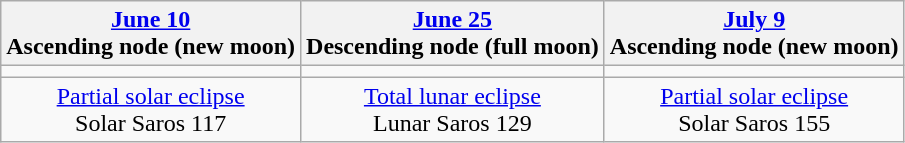<table class="wikitable">
<tr>
<th><a href='#'>June 10</a><br>Ascending node (new moon)<br></th>
<th><a href='#'>June 25</a><br>Descending node (full moon)</th>
<th><a href='#'>July 9</a><br>Ascending node (new moon)<br></th>
</tr>
<tr>
<td></td>
<td></td>
<td></td>
</tr>
<tr align=center>
<td><a href='#'>Partial solar eclipse</a><br>Solar Saros 117</td>
<td><a href='#'>Total lunar eclipse</a><br>Lunar Saros 129</td>
<td><a href='#'>Partial solar eclipse</a><br>Solar Saros 155</td>
</tr>
</table>
